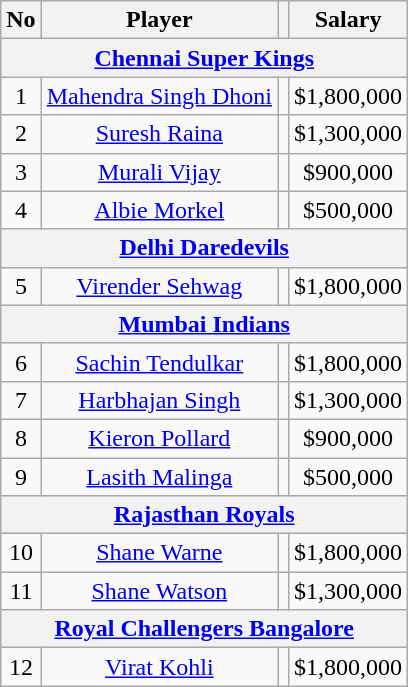<table class="wikitable collapsible" style="text-align:center">
<tr>
<th>No</th>
<th>Player</th>
<th></th>
<th>Salary</th>
</tr>
<tr>
<th colspan="5"><a href='#'>Chennai Super Kings</a></th>
</tr>
<tr>
<td>1</td>
<td><a href='#'>Mahendra Singh Dhoni</a></td>
<td></td>
<td>$1,800,000</td>
</tr>
<tr>
<td>2</td>
<td><a href='#'>Suresh Raina</a></td>
<td></td>
<td>$1,300,000</td>
</tr>
<tr>
<td>3</td>
<td><a href='#'>Murali Vijay</a></td>
<td></td>
<td>$900,000</td>
</tr>
<tr>
<td>4</td>
<td><a href='#'>Albie Morkel</a></td>
<td></td>
<td>$500,000</td>
</tr>
<tr>
<th colspan="5"><a href='#'>Delhi Daredevils</a></th>
</tr>
<tr>
<td>5</td>
<td><a href='#'>Virender Sehwag</a></td>
<td></td>
<td>$1,800,000</td>
</tr>
<tr>
<th colspan="5"><a href='#'>Mumbai Indians</a></th>
</tr>
<tr>
<td>6</td>
<td><a href='#'>Sachin Tendulkar</a></td>
<td></td>
<td>$1,800,000</td>
</tr>
<tr>
<td>7</td>
<td><a href='#'>Harbhajan Singh</a></td>
<td></td>
<td>$1,300,000</td>
</tr>
<tr>
<td>8</td>
<td><a href='#'>Kieron Pollard</a></td>
<td></td>
<td>$900,000</td>
</tr>
<tr>
<td>9</td>
<td><a href='#'>Lasith Malinga</a></td>
<td></td>
<td>$500,000</td>
</tr>
<tr>
<th colspan="5"><a href='#'>Rajasthan Royals</a></th>
</tr>
<tr>
<td>10</td>
<td><a href='#'>Shane Warne</a></td>
<td></td>
<td>$1,800,000</td>
</tr>
<tr>
<td>11</td>
<td><a href='#'>Shane Watson</a></td>
<td></td>
<td>$1,300,000</td>
</tr>
<tr>
<th colspan="5"><a href='#'>Royal Challengers Bangalore</a></th>
</tr>
<tr>
<td>12</td>
<td><a href='#'>Virat Kohli</a></td>
<td></td>
<td>$1,800,000</td>
</tr>
</table>
